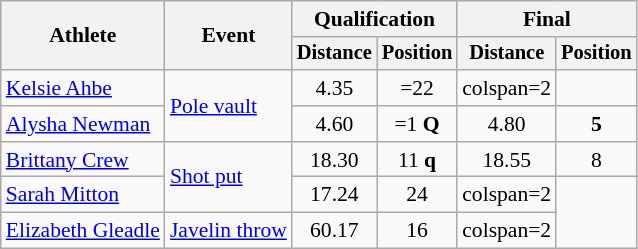<table class=wikitable style="font-size:90%">
<tr>
<th rowspan="2">Athlete</th>
<th rowspan="2">Event</th>
<th colspan="2">Qualification</th>
<th colspan="2">Final</th>
</tr>
<tr style="font-size:95%">
<th>Distance</th>
<th>Position</th>
<th>Distance</th>
<th>Position</th>
</tr>
<tr align=center>
<td align=left><a href='#'>Kelsie Ahbe</a></td>
<td align=left rowspan=2><a href='#'>Pole vault</a></td>
<td>4.35</td>
<td>=22</td>
<td>colspan=2 </td>
</tr>
<tr align=center>
<td align=left><a href='#'>Alysha Newman</a></td>
<td>4.60</td>
<td>=1 <strong>Q</strong></td>
<td>4.80</td>
<td><strong>5</strong></td>
</tr>
<tr align=center>
<td align=left><a href='#'>Brittany Crew</a></td>
<td align=left rowspan=2><a href='#'>Shot put</a></td>
<td>18.30</td>
<td>11 <strong>q</strong></td>
<td>18.55</td>
<td colspan=4>8</td>
</tr>
<tr align=center>
<td align=left><a href='#'>Sarah Mitton</a></td>
<td>17.24</td>
<td>24</td>
<td>colspan=2 </td>
</tr>
<tr align=center>
<td align=left><a href='#'>Elizabeth Gleadle</a></td>
<td align=left><a href='#'>Javelin throw</a></td>
<td>60.17</td>
<td>16</td>
<td>colspan=2 </td>
</tr>
</table>
